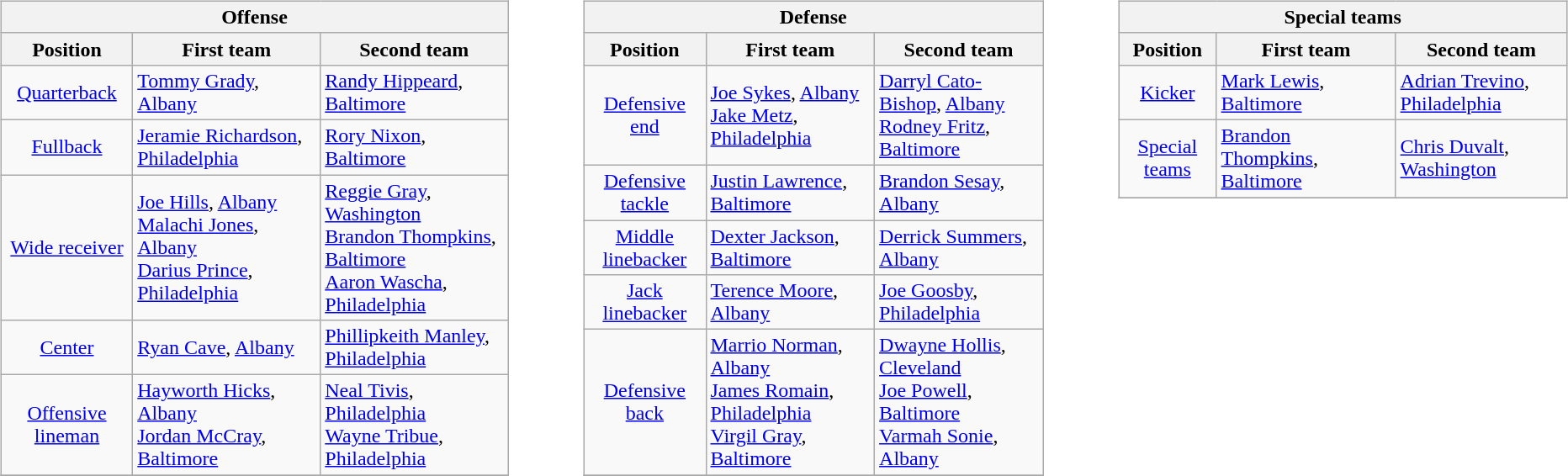<table border=0>
<tr valign="top">
<td><br><table class="wikitable">
<tr>
<th colspan=3>Offense</th>
</tr>
<tr>
<th>Position</th>
<th>First team</th>
<th>Second team</th>
</tr>
<tr>
<td align=center><a href='#'>Quarterback</a></td>
<td><a href='#'>Tommy Grady</a>, <a href='#'>Albany</a></td>
<td><a href='#'>Randy Hippeard</a>, <a href='#'>Baltimore</a></td>
</tr>
<tr>
<td align=center><a href='#'>Fullback</a></td>
<td><a href='#'>Jeramie Richardson</a>, <a href='#'>Philadelphia</a></td>
<td><a href='#'>Rory Nixon</a>, <a href='#'>Baltimore</a></td>
</tr>
<tr>
<td align=center><a href='#'>Wide receiver</a></td>
<td><a href='#'>Joe Hills</a>, <a href='#'>Albany</a><br><a href='#'>Malachi Jones</a>, <a href='#'>Albany</a><br><a href='#'>Darius Prince</a>, <a href='#'>Philadelphia</a></td>
<td><a href='#'>Reggie Gray</a>, <a href='#'>Washington</a><br><a href='#'>Brandon Thompkins</a>, <a href='#'>Baltimore</a><br><a href='#'>Aaron Wascha</a>, <a href='#'>Philadelphia</a></td>
</tr>
<tr>
<td align=center><a href='#'>Center</a></td>
<td><a href='#'>Ryan Cave</a>, <a href='#'>Albany</a></td>
<td><a href='#'>Phillipkeith Manley</a>, <a href='#'>Philadelphia</a></td>
</tr>
<tr>
<td align=center><a href='#'>Offensive lineman</a></td>
<td><a href='#'>Hayworth Hicks</a>, <a href='#'>Albany</a><br><a href='#'>Jordan McCray</a>, <a href='#'>Baltimore</a></td>
<td><a href='#'>Neal Tivis</a>, <a href='#'>Philadelphia</a><br><a href='#'>Wayne Tribue</a>, <a href='#'>Philadelphia</a></td>
</tr>
<tr>
</tr>
</table>
</td>
<td style="padding-left:40px;"><br><table class="wikitable">
<tr>
<th colspan=3>Defense</th>
</tr>
<tr>
<th>Position</th>
<th>First team</th>
<th>Second team</th>
</tr>
<tr>
<td align=center><a href='#'>Defensive end</a></td>
<td><a href='#'>Joe Sykes</a>, <a href='#'>Albany</a><br><a href='#'>Jake Metz</a>, <a href='#'>Philadelphia</a></td>
<td><a href='#'>Darryl Cato-Bishop</a>, <a href='#'>Albany</a><br><a href='#'>Rodney Fritz</a>, <a href='#'>Baltimore</a></td>
</tr>
<tr>
<td align=center><a href='#'>Defensive tackle</a></td>
<td><a href='#'>Justin Lawrence</a>, <a href='#'>Baltimore</a></td>
<td><a href='#'>Brandon Sesay</a>, <a href='#'>Albany</a></td>
</tr>
<tr>
<td align=center><a href='#'>Middle linebacker</a></td>
<td><a href='#'>Dexter Jackson</a>, <a href='#'>Baltimore</a></td>
<td><a href='#'>Derrick Summers</a>, <a href='#'>Albany</a></td>
</tr>
<tr>
<td align=center><a href='#'>Jack linebacker</a></td>
<td><a href='#'>Terence Moore</a>, <a href='#'>Albany</a></td>
<td><a href='#'>Joe Goosby</a>, <a href='#'>Philadelphia</a></td>
</tr>
<tr>
<td align=center><a href='#'>Defensive back</a></td>
<td><a href='#'>Marrio Norman</a>, <a href='#'>Albany</a><br><a href='#'>James Romain</a>, <a href='#'>Philadelphia</a><br><a href='#'>Virgil Gray</a>, <a href='#'>Baltimore</a></td>
<td><a href='#'>Dwayne Hollis</a>, <a href='#'>Cleveland</a><br><a href='#'>Joe Powell</a>, <a href='#'>Baltimore</a><br><a href='#'>Varmah Sonie</a>, <a href='#'>Albany</a></td>
</tr>
<tr>
</tr>
</table>
</td>
<td style="padding-left:40px;"><br><table class="wikitable">
<tr>
<th colspan=3>Special teams</th>
</tr>
<tr>
<th>Position</th>
<th>First team</th>
<th>Second team</th>
</tr>
<tr>
<td align=center><a href='#'>Kicker</a></td>
<td><a href='#'>Mark Lewis</a>, <a href='#'>Baltimore</a></td>
<td><a href='#'>Adrian Trevino</a>, <a href='#'>Philadelphia</a></td>
</tr>
<tr>
<td align=center><a href='#'>Special teams</a></td>
<td><a href='#'>Brandon Thompkins</a>, <a href='#'>Baltimore</a></td>
<td><a href='#'>Chris Duvalt</a>, <a href='#'>Washington</a></td>
</tr>
<tr>
</tr>
</table>
</td>
</tr>
</table>
